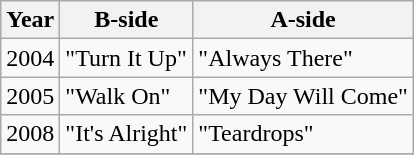<table class="wikitable">
<tr>
<th>Year</th>
<th>B-side</th>
<th>A-side</th>
</tr>
<tr>
<td rowspan="1">2004</td>
<td>"Turn It Up"</td>
<td>"Always There"</td>
</tr>
<tr>
<td rowspan="1">2005</td>
<td>"Walk On"</td>
<td>"My Day Will Come"</td>
</tr>
<tr>
<td rowspan="1">2008</td>
<td>"It's Alright"</td>
<td>"Teardrops"</td>
</tr>
<tr>
</tr>
</table>
